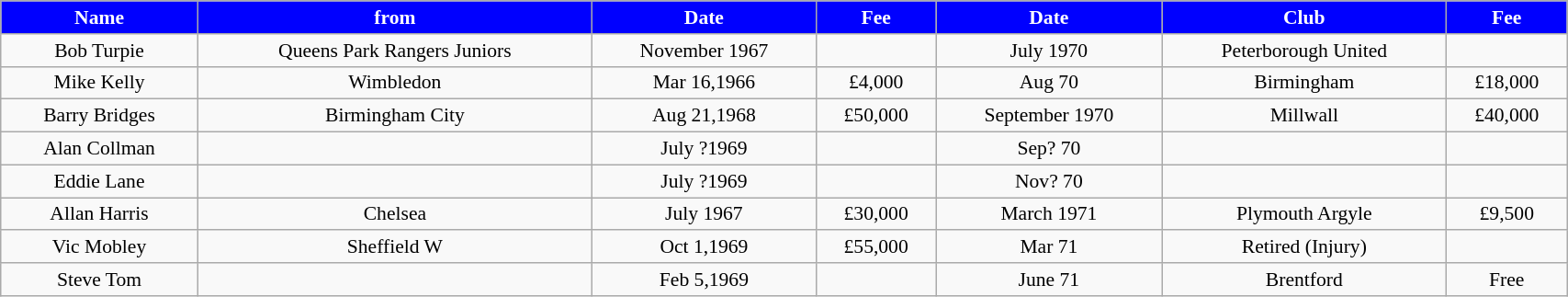<table class="wikitable" style="text-align:center; font-size:90%; width:90%;">
<tr>
<th style="background:#0000FF; color:#FFFFFF; text-align:center;"><strong>Name</strong></th>
<th style="background:#0000FF; color:#FFFFFF; text-align:center;">from</th>
<th style="background:#0000FF; color:#FFFFFF; text-align:center;">Date</th>
<th style="background:#0000FF; color:#FFFFFF; text-align:center;">Fee</th>
<th style="background:#0000FF; color:#FFFFFF; text-align:center;"><strong>Date</strong></th>
<th style="background:#0000FF; color:#FFFFFF; text-align:center;">Club</th>
<th style="background:#0000FF; color:#FFFFFF; text-align:center;"><strong>Fee</strong></th>
</tr>
<tr>
<td>Bob Turpie</td>
<td>Queens Park Rangers Juniors</td>
<td>November 1967</td>
<td></td>
<td>July 1970</td>
<td>Peterborough United</td>
<td></td>
</tr>
<tr>
<td>Mike Kelly</td>
<td>Wimbledon</td>
<td>Mar 16,1966</td>
<td>£4,000</td>
<td>Aug 70</td>
<td>Birmingham</td>
<td>£18,000</td>
</tr>
<tr>
<td>Barry Bridges</td>
<td>Birmingham City</td>
<td>Aug 21,1968</td>
<td>£50,000</td>
<td>September 1970</td>
<td>Millwall</td>
<td>£40,000</td>
</tr>
<tr>
<td>Alan Collman</td>
<td></td>
<td>July ?1969</td>
<td></td>
<td>Sep? 70</td>
<td></td>
<td></td>
</tr>
<tr>
<td>Eddie Lane</td>
<td></td>
<td>July ?1969</td>
<td></td>
<td>Nov? 70</td>
<td></td>
<td></td>
</tr>
<tr>
<td>Allan Harris</td>
<td>Chelsea</td>
<td>July 1967</td>
<td>£30,000</td>
<td>March 1971</td>
<td>Plymouth Argyle</td>
<td>£9,500</td>
</tr>
<tr>
<td>Vic Mobley</td>
<td>Sheffield W</td>
<td>Oct 1,1969</td>
<td>£55,000</td>
<td>Mar 71</td>
<td>Retired (Injury)</td>
<td></td>
</tr>
<tr>
<td>Steve Tom</td>
<td></td>
<td>Feb 5,1969</td>
<td></td>
<td>June 71</td>
<td>Brentford</td>
<td>Free</td>
</tr>
</table>
